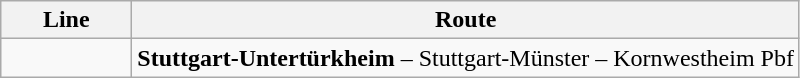<table class="wikitable">
<tr>
<th style="width:5em">Line</th>
<th>Route</th>
</tr>
<tr>
<td align="center"></td>
<td><strong>Stuttgart-Untertürkheim</strong> – Stuttgart-Münster – Kornwestheim Pbf</td>
</tr>
</table>
